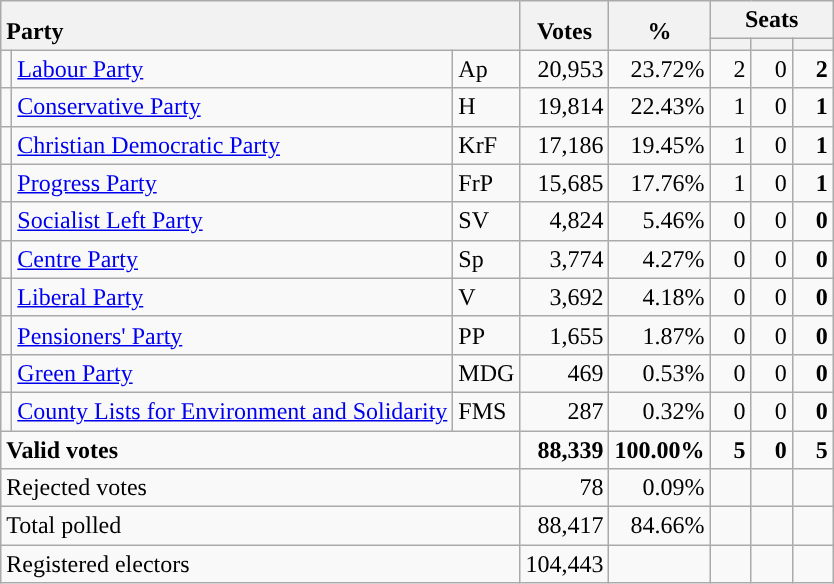<table class="wikitable" border="1" style="text-align:right;">
<tr>
<th style="text-align:left;" valign=bottom rowspan=2 colspan=3>Party</th>
<th align=center valign=bottom rowspan=2 width="50">Votes</th>
<th align=center valign=bottom rowspan=2 width="50">%</th>
<th colspan=3>Seats</th>
</tr>
<tr>
<th align=center valign=bottom width="20"><small></small></th>
<th align=center valign=bottom width="20"><small><a href='#'></a></small></th>
<th align=center valign=bottom width="20"><small></small></th>
</tr>
<tr>
<td style="color:inherit;background:"></td>
<td align=left><a href='#'>Labour Party</a></td>
<td align=left>Ap</td>
<td>20,953</td>
<td>23.72%</td>
<td>2</td>
<td>0</td>
<td><strong>2</strong></td>
</tr>
<tr>
<td style="color:inherit;background:"></td>
<td align=left><a href='#'>Conservative Party</a></td>
<td align=left>H</td>
<td>19,814</td>
<td>22.43%</td>
<td>1</td>
<td>0</td>
<td><strong>1</strong></td>
</tr>
<tr>
<td style="color:inherit;background:"></td>
<td align=left><a href='#'>Christian Democratic Party</a></td>
<td align=left>KrF</td>
<td>17,186</td>
<td>19.45%</td>
<td>1</td>
<td>0</td>
<td><strong>1</strong></td>
</tr>
<tr>
<td style="color:inherit;background:"></td>
<td align=left><a href='#'>Progress Party</a></td>
<td align=left>FrP</td>
<td>15,685</td>
<td>17.76%</td>
<td>1</td>
<td>0</td>
<td><strong>1</strong></td>
</tr>
<tr>
<td style="color:inherit;background:"></td>
<td align=left><a href='#'>Socialist Left Party</a></td>
<td align=left>SV</td>
<td>4,824</td>
<td>5.46%</td>
<td>0</td>
<td>0</td>
<td><strong>0</strong></td>
</tr>
<tr>
<td style="color:inherit;background:"></td>
<td align=left><a href='#'>Centre Party</a></td>
<td align=left>Sp</td>
<td>3,774</td>
<td>4.27%</td>
<td>0</td>
<td>0</td>
<td><strong>0</strong></td>
</tr>
<tr>
<td style="color:inherit;background:"></td>
<td align=left><a href='#'>Liberal Party</a></td>
<td align=left>V</td>
<td>3,692</td>
<td>4.18%</td>
<td>0</td>
<td>0</td>
<td><strong>0</strong></td>
</tr>
<tr>
<td style="color:inherit;background:"></td>
<td align=left><a href='#'>Pensioners' Party</a></td>
<td align=left>PP</td>
<td>1,655</td>
<td>1.87%</td>
<td>0</td>
<td>0</td>
<td><strong>0</strong></td>
</tr>
<tr>
<td style="color:inherit;background:"></td>
<td align=left><a href='#'>Green Party</a></td>
<td align=left>MDG</td>
<td>469</td>
<td>0.53%</td>
<td>0</td>
<td>0</td>
<td><strong>0</strong></td>
</tr>
<tr>
<td></td>
<td align=left><a href='#'>County Lists for Environment and Solidarity</a></td>
<td align=left>FMS</td>
<td>287</td>
<td>0.32%</td>
<td>0</td>
<td>0</td>
<td><strong>0</strong></td>
</tr>
<tr style="font-weight:bold">
<td align=left colspan=3>Valid votes</td>
<td>88,339</td>
<td>100.00%</td>
<td>5</td>
<td>0</td>
<td>5</td>
</tr>
<tr>
<td align=left colspan=3>Rejected votes</td>
<td>78</td>
<td>0.09%</td>
<td></td>
<td></td>
<td></td>
</tr>
<tr>
<td align=left colspan=3>Total polled</td>
<td>88,417</td>
<td>84.66%</td>
<td></td>
<td></td>
<td></td>
</tr>
<tr>
<td align=left colspan=3>Registered electors</td>
<td>104,443</td>
<td></td>
<td></td>
<td></td>
<td></td>
</tr>
</table>
